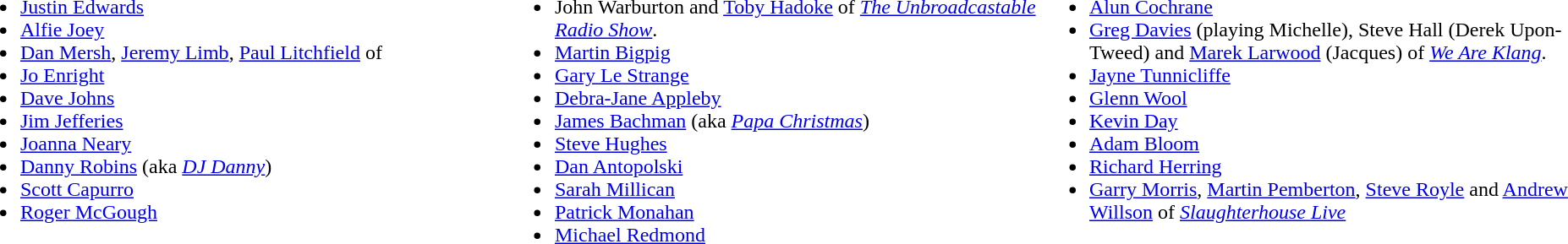<table cellspacing="0" cellpadding="0" style="width:100%;">
<tr valign=top>
<td style="width:33%;"><br><ul><li><a href='#'>Justin Edwards</a></li><li><a href='#'>Alfie Joey</a></li><li><a href='#'>Dan Mersh</a>, <a href='#'>Jeremy Limb</a>, <a href='#'>Paul Litchfield</a> of <em></em></li><li><a href='#'>Jo Enright</a></li><li><a href='#'>Dave Johns</a></li><li><a href='#'>Jim Jefferies</a></li><li><a href='#'>Joanna Neary</a></li><li><a href='#'>Danny Robins</a> (aka <em><a href='#'>DJ Danny</a></em>)</li><li><a href='#'>Scott Capurro</a></li><li><a href='#'>Roger McGough</a></li></ul></td>
<td style="width:33%;"><br><ul><li>John Warburton and <a href='#'>Toby Hadoke</a> of <em><a href='#'>The Unbroadcastable Radio Show</a></em>.</li><li><a href='#'>Martin Bigpig</a></li><li><a href='#'>Gary Le Strange</a></li><li><a href='#'>Debra-Jane Appleby</a></li><li><a href='#'>James Bachman</a> (aka <em><a href='#'>Papa Christmas</a></em>)</li><li><a href='#'>Steve Hughes</a></li><li><a href='#'>Dan Antopolski</a></li><li><a href='#'>Sarah Millican</a></li><li><a href='#'>Patrick Monahan</a></li><li><a href='#'>Michael Redmond</a></li></ul></td>
<td style="width:33%;"><br><ul><li><a href='#'>Alun Cochrane</a></li><li><a href='#'>Greg Davies</a> (playing Michelle), Steve Hall (Derek Upon-Tweed) and <a href='#'>Marek Larwood</a> (Jacques) of <em><a href='#'>We Are Klang</a></em>.</li><li><a href='#'>Jayne Tunnicliffe</a></li><li><a href='#'>Glenn Wool</a></li><li><a href='#'>Kevin Day</a></li><li><a href='#'>Adam Bloom</a></li><li><a href='#'>Richard Herring</a></li><li><a href='#'>Garry Morris</a>, <a href='#'>Martin Pemberton</a>, <a href='#'>Steve Royle</a> and <a href='#'>Andrew Willson</a> of <em><a href='#'>Slaughterhouse Live</a></em></li></ul></td>
</tr>
</table>
